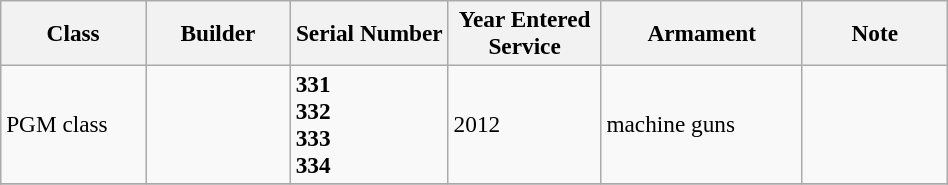<table class="wikitable" style="font-size:97%; width:50%">
<tr>
<th width=50px>Class</th>
<th width=50px>Builder</th>
<th width=50px>Serial Number</th>
<th width=50px>Year Entered Service</th>
<th width=50px>Armament</th>
<th width=50px>Note</th>
</tr>
<tr>
<td>PGM class</td>
<td></td>
<td><strong>331<br>332<br>333<br>334</strong></td>
<td>2012</td>
<td>machine guns</td>
<td></td>
</tr>
<tr>
</tr>
</table>
